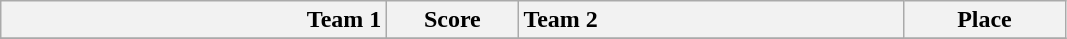<table class="wikitable">
<tr>
<th width="250" style="text-align:right;">Team 1</th>
<th width="80" style="text-align:center;">Score</th>
<th width="250" style="text-align:left;">Team 2</th>
<th width="100" style="text-align:center;">Place</th>
</tr>
<tr>
</tr>
</table>
